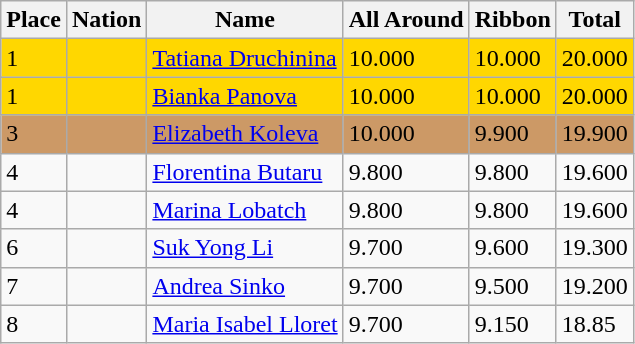<table class="wikitable">
<tr>
<th>Place</th>
<th>Nation</th>
<th>Name</th>
<th>All Around</th>
<th>Ribbon</th>
<th>Total</th>
</tr>
<tr bgcolor=gold>
<td>1</td>
<td></td>
<td><a href='#'>Tatiana Druchinina</a></td>
<td>10.000</td>
<td>10.000</td>
<td>20.000</td>
</tr>
<tr bgcolor=gold>
<td>1</td>
<td></td>
<td><a href='#'>Bianka Panova</a></td>
<td>10.000</td>
<td>10.000</td>
<td>20.000</td>
</tr>
<tr bgcolor=cc9966>
<td>3</td>
<td></td>
<td><a href='#'>Elizabeth Koleva</a></td>
<td>10.000</td>
<td>9.900</td>
<td>19.900</td>
</tr>
<tr>
<td>4</td>
<td></td>
<td><a href='#'>Florentina Butaru</a></td>
<td>9.800</td>
<td>9.800</td>
<td>19.600</td>
</tr>
<tr>
<td>4</td>
<td></td>
<td><a href='#'>Marina Lobatch</a></td>
<td>9.800</td>
<td>9.800</td>
<td>19.600</td>
</tr>
<tr>
<td>6</td>
<td></td>
<td><a href='#'>Suk Yong Li</a></td>
<td>9.700</td>
<td>9.600</td>
<td>19.300</td>
</tr>
<tr>
<td>7</td>
<td></td>
<td><a href='#'>Andrea Sinko</a></td>
<td>9.700</td>
<td>9.500</td>
<td>19.200</td>
</tr>
<tr>
<td>8</td>
<td></td>
<td><a href='#'>Maria Isabel Lloret</a></td>
<td>9.700</td>
<td>9.150</td>
<td>18.85</td>
</tr>
</table>
